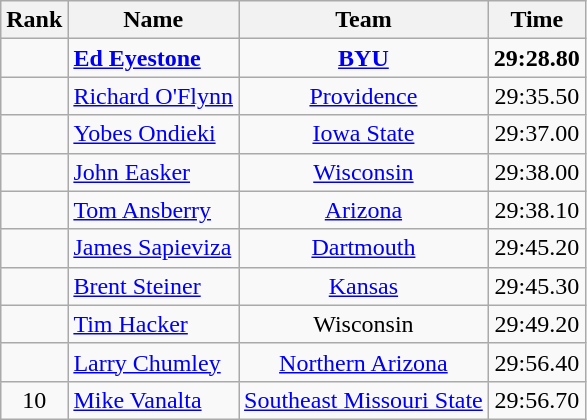<table class="wikitable sortable" style="text-align:center">
<tr>
<th>Rank</th>
<th>Name</th>
<th>Team</th>
<th>Time</th>
</tr>
<tr>
<td></td>
<td align=left> <strong><a href='#'>Ed Eyestone</a></strong></td>
<td><strong><a href='#'>BYU</a></strong></td>
<td><strong>29:28.80</strong></td>
</tr>
<tr>
<td></td>
<td align=left> <a href='#'>Richard O'Flynn</a></td>
<td><a href='#'>Providence</a></td>
<td>29:35.50</td>
</tr>
<tr>
<td></td>
<td align=left> <a href='#'>Yobes Ondieki</a></td>
<td><a href='#'>Iowa State</a></td>
<td>29:37.00</td>
</tr>
<tr>
<td></td>
<td align=left> <a href='#'>John Easker</a></td>
<td><a href='#'>Wisconsin</a></td>
<td>29:38.00</td>
</tr>
<tr>
<td></td>
<td align=left> <a href='#'>Tom Ansberry</a></td>
<td><a href='#'>Arizona</a></td>
<td>29:38.10</td>
</tr>
<tr>
<td></td>
<td align=left> <a href='#'>James Sapieviza</a></td>
<td><a href='#'>Dartmouth</a></td>
<td>29:45.20</td>
</tr>
<tr>
<td></td>
<td align=left> <a href='#'>Brent Steiner</a></td>
<td><a href='#'>Kansas</a></td>
<td>29:45.30</td>
</tr>
<tr>
<td></td>
<td align=left> <a href='#'>Tim Hacker</a></td>
<td>Wisconsin</td>
<td>29:49.20</td>
</tr>
<tr>
<td></td>
<td align=left> <a href='#'>Larry Chumley</a></td>
<td><a href='#'>Northern Arizona</a></td>
<td>29:56.40</td>
</tr>
<tr>
<td>10</td>
<td align=left> <a href='#'>Mike Vanalta</a></td>
<td><a href='#'>Southeast Missouri State</a></td>
<td>29:56.70</td>
</tr>
</table>
